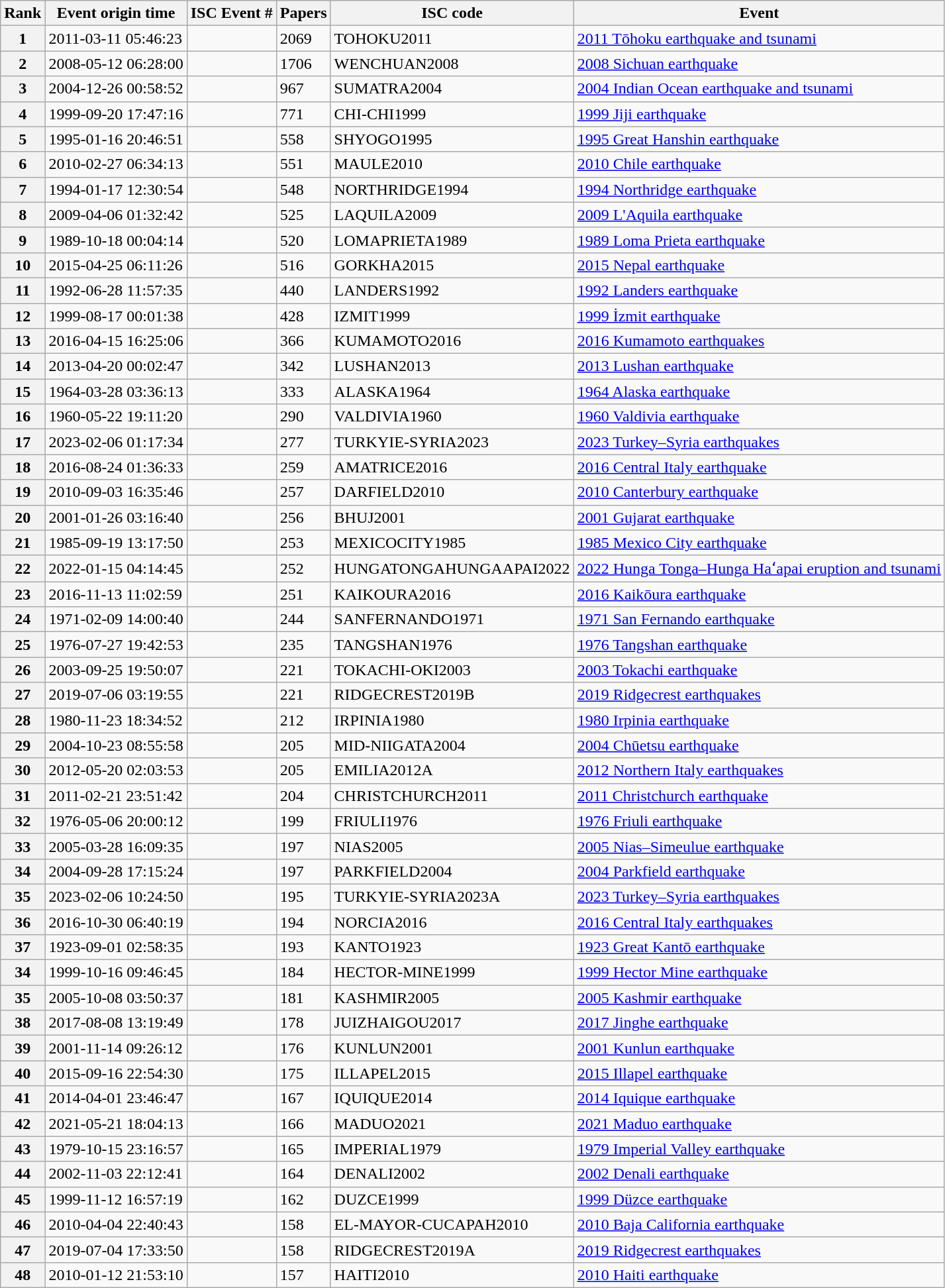<table class="sortable wikitable sticky-header">
<tr –>
<th>Rank</th>
<th>Event origin time</th>
<th>ISC Event #</th>
<th>Papers</th>
<th>ISC code</th>
<th>Event</th>
</tr>
<tr –>
<th>1</th>
<td>2011-03-11 05:46:23</td>
<td></td>
<td>2069</td>
<td>TOHOKU2011</td>
<td><a href='#'>2011 Tōhoku earthquake and tsunami</a></td>
</tr>
<tr>
<th>2</th>
<td>2008-05-12 06:28:00</td>
<td></td>
<td>1706</td>
<td>WENCHUAN2008</td>
<td><a href='#'>2008 Sichuan earthquake</a></td>
</tr>
<tr>
<th>3</th>
<td>2004-12-26 00:58:52</td>
<td></td>
<td>967</td>
<td>SUMATRA2004</td>
<td><a href='#'>2004 Indian Ocean earthquake and tsunami</a></td>
</tr>
<tr>
<th>4</th>
<td>1999-09-20 17:47:16</td>
<td></td>
<td>771</td>
<td>CHI-CHI1999</td>
<td><a href='#'>1999 Jiji earthquake</a></td>
</tr>
<tr>
<th>5</th>
<td>1995-01-16 20:46:51</td>
<td></td>
<td>558</td>
<td>SHYOGO1995</td>
<td><a href='#'>1995 Great Hanshin earthquake</a></td>
</tr>
<tr>
<th>6</th>
<td>2010-02-27 06:34:13</td>
<td></td>
<td>551</td>
<td>MAULE2010</td>
<td><a href='#'>2010 Chile earthquake</a></td>
</tr>
<tr>
<th>7</th>
<td>1994-01-17 12:30:54</td>
<td></td>
<td>548</td>
<td>NORTHRIDGE1994</td>
<td><a href='#'>1994 Northridge earthquake</a></td>
</tr>
<tr>
<th>8</th>
<td>2009-04-06 01:32:42</td>
<td></td>
<td>525</td>
<td>LAQUILA2009</td>
<td><a href='#'>2009 L'Aquila earthquake</a></td>
</tr>
<tr>
<th>9</th>
<td>1989-10-18 00:04:14</td>
<td></td>
<td>520</td>
<td>LOMAPRIETA1989</td>
<td><a href='#'>1989 Loma Prieta earthquake</a></td>
</tr>
<tr>
<th>10</th>
<td>2015-04-25 06:11:26</td>
<td></td>
<td>516</td>
<td>GORKHA2015</td>
<td><a href='#'>2015 Nepal earthquake</a></td>
</tr>
<tr>
<th>11</th>
<td>1992-06-28 11:57:35</td>
<td></td>
<td>440</td>
<td>LANDERS1992</td>
<td><a href='#'>1992 Landers earthquake</a></td>
</tr>
<tr>
<th>12</th>
<td>1999-08-17 00:01:38</td>
<td></td>
<td>428</td>
<td>IZMIT1999</td>
<td><a href='#'>1999 İzmit earthquake</a></td>
</tr>
<tr>
<th>13</th>
<td>2016-04-15 16:25:06</td>
<td></td>
<td>366</td>
<td>KUMAMOTO2016</td>
<td><a href='#'>2016 Kumamoto earthquakes</a></td>
</tr>
<tr>
<th>14</th>
<td>2013-04-20 00:02:47</td>
<td></td>
<td>342</td>
<td>LUSHAN2013</td>
<td><a href='#'>2013 Lushan earthquake</a></td>
</tr>
<tr>
<th>15</th>
<td>1964-03-28 03:36:13</td>
<td></td>
<td>333</td>
<td>ALASKA1964</td>
<td><a href='#'>1964 Alaska earthquake</a></td>
</tr>
<tr>
<th>16</th>
<td>1960-05-22 19:11:20</td>
<td></td>
<td>290</td>
<td>VALDIVIA1960</td>
<td><a href='#'>1960 Valdivia earthquake</a></td>
</tr>
<tr>
<th>17</th>
<td>2023-02-06 01:17:34</td>
<td></td>
<td>277</td>
<td>TURKYIE-SYRIA2023</td>
<td><a href='#'>2023 Turkey–Syria earthquakes</a></td>
</tr>
<tr>
<th>18</th>
<td>2016-08-24 01:36:33</td>
<td></td>
<td>259</td>
<td>AMATRICE2016</td>
<td><a href='#'>2016 Central Italy earthquake</a></td>
</tr>
<tr>
<th>19</th>
<td>2010-09-03 16:35:46</td>
<td></td>
<td>257</td>
<td>DARFIELD2010</td>
<td><a href='#'>2010 Canterbury earthquake</a></td>
</tr>
<tr>
<th>20</th>
<td>2001-01-26 03:16:40</td>
<td></td>
<td>256</td>
<td>BHUJ2001</td>
<td><a href='#'>2001 Gujarat earthquake</a></td>
</tr>
<tr>
<th>21</th>
<td>1985-09-19 13:17:50</td>
<td></td>
<td>253</td>
<td>MEXICOCITY1985</td>
<td><a href='#'>1985 Mexico City earthquake</a></td>
</tr>
<tr>
<th>22</th>
<td>2022-01-15 04:14:45</td>
<td></td>
<td>252</td>
<td>HUNGATONGAHUNGAAPAI2022</td>
<td><a href='#'>2022 Hunga Tonga–Hunga Haʻapai eruption and tsunami</a></td>
</tr>
<tr>
<th>23</th>
<td>2016-11-13 11:02:59</td>
<td></td>
<td>251</td>
<td>KAIKOURA2016</td>
<td><a href='#'>2016 Kaikōura earthquake</a></td>
</tr>
<tr>
<th>24</th>
<td>1971-02-09 14:00:40</td>
<td></td>
<td>244</td>
<td>SANFERNANDO1971</td>
<td><a href='#'>1971 San Fernando earthquake</a></td>
</tr>
<tr>
<th>25</th>
<td>1976-07-27 19:42:53</td>
<td></td>
<td>235</td>
<td>TANGSHAN1976</td>
<td><a href='#'>1976 Tangshan earthquake</a></td>
</tr>
<tr>
<th>26</th>
<td>2003-09-25 19:50:07</td>
<td></td>
<td>221</td>
<td>TOKACHI-OKI2003</td>
<td><a href='#'>2003 Tokachi earthquake</a></td>
</tr>
<tr>
<th>27</th>
<td>2019-07-06 03:19:55</td>
<td></td>
<td>221</td>
<td>RIDGECREST2019B</td>
<td><a href='#'>2019 Ridgecrest earthquakes</a></td>
</tr>
<tr>
<th>28</th>
<td>1980-11-23 18:34:52</td>
<td></td>
<td>212</td>
<td>IRPINIA1980</td>
<td><a href='#'>1980 Irpinia earthquake</a></td>
</tr>
<tr>
<th>29</th>
<td>2004-10-23 08:55:58</td>
<td></td>
<td>205</td>
<td>MID-NIIGATA2004</td>
<td><a href='#'>2004 Chūetsu earthquake</a></td>
</tr>
<tr>
<th>30</th>
<td>2012-05-20 02:03:53</td>
<td></td>
<td>205</td>
<td>EMILIA2012A</td>
<td><a href='#'>2012 Northern Italy earthquakes</a></td>
</tr>
<tr>
<th>31</th>
<td>2011-02-21 23:51:42</td>
<td></td>
<td>204</td>
<td>CHRISTCHURCH2011</td>
<td><a href='#'>2011 Christchurch earthquake</a></td>
</tr>
<tr>
<th>32</th>
<td>1976-05-06 20:00:12</td>
<td></td>
<td>199</td>
<td>FRIULI1976</td>
<td><a href='#'>1976 Friuli earthquake</a></td>
</tr>
<tr>
<th>33</th>
<td>2005-03-28 16:09:35</td>
<td></td>
<td>197</td>
<td>NIAS2005</td>
<td><a href='#'>2005 Nias–Simeulue earthquake</a></td>
</tr>
<tr>
<th>34</th>
<td>2004-09-28 17:15:24</td>
<td></td>
<td>197</td>
<td>PARKFIELD2004</td>
<td><a href='#'>2004 Parkfield earthquake</a></td>
</tr>
<tr>
<th>35</th>
<td>2023-02-06 10:24:50</td>
<td></td>
<td>195</td>
<td>TURKYIE-SYRIA2023A</td>
<td><a href='#'>2023 Turkey–Syria earthquakes</a></td>
</tr>
<tr>
<th>36</th>
<td>2016-10-30 06:40:19</td>
<td></td>
<td>194</td>
<td>NORCIA2016</td>
<td><a href='#'>2016 Central Italy earthquakes</a></td>
</tr>
<tr>
<th>37</th>
<td>1923-09-01 02:58:35</td>
<td></td>
<td>193</td>
<td>KANTO1923</td>
<td><a href='#'>1923 Great Kantō earthquake</a></td>
</tr>
<tr>
<th>34</th>
<td>1999-10-16 09:46:45</td>
<td></td>
<td>184</td>
<td>HECTOR-MINE1999</td>
<td><a href='#'>1999 Hector Mine earthquake</a></td>
</tr>
<tr>
<th>35</th>
<td>2005-10-08 03:50:37</td>
<td></td>
<td>181</td>
<td>KASHMIR2005</td>
<td><a href='#'>2005 Kashmir earthquake</a></td>
</tr>
<tr>
<th>38</th>
<td>2017-08-08 13:19:49</td>
<td></td>
<td>178</td>
<td>JUIZHAIGOU2017</td>
<td><a href='#'>2017 Jinghe earthquake</a></td>
</tr>
<tr>
<th>39</th>
<td>2001-11-14 09:26:12</td>
<td></td>
<td>176</td>
<td>KUNLUN2001</td>
<td><a href='#'>2001 Kunlun earthquake</a></td>
</tr>
<tr>
<th>40</th>
<td>2015-09-16 22:54:30</td>
<td></td>
<td>175</td>
<td>ILLAPEL2015</td>
<td><a href='#'>2015 Illapel earthquake</a></td>
</tr>
<tr>
<th>41</th>
<td>2014-04-01 23:46:47</td>
<td></td>
<td>167</td>
<td>IQUIQUE2014</td>
<td><a href='#'>2014 Iquique earthquake</a></td>
</tr>
<tr>
<th>42</th>
<td>2021-05-21 18:04:13</td>
<td></td>
<td>166</td>
<td>MADUO2021</td>
<td><a href='#'>2021 Maduo earthquake</a></td>
</tr>
<tr>
<th>43</th>
<td>1979-10-15 23:16:57</td>
<td></td>
<td>165</td>
<td>IMPERIAL1979</td>
<td><a href='#'>1979 Imperial Valley earthquake</a></td>
</tr>
<tr>
<th>44</th>
<td>2002-11-03 22:12:41</td>
<td></td>
<td>164</td>
<td>DENALI2002</td>
<td><a href='#'>2002 Denali earthquake</a></td>
</tr>
<tr>
<th>45</th>
<td>1999-11-12 16:57:19</td>
<td></td>
<td>162</td>
<td>DUZCE1999</td>
<td><a href='#'>1999 Düzce earthquake</a></td>
</tr>
<tr>
<th>46</th>
<td>2010-04-04 22:40:43</td>
<td></td>
<td>158</td>
<td>EL-MAYOR-CUCAPAH2010</td>
<td><a href='#'>2010 Baja California earthquake</a></td>
</tr>
<tr>
<th>47</th>
<td>2019-07-04 17:33:50</td>
<td></td>
<td>158</td>
<td>RIDGECREST2019A</td>
<td><a href='#'>2019 Ridgecrest earthquakes</a></td>
</tr>
<tr>
<th>48</th>
<td>2010-01-12 21:53:10</td>
<td></td>
<td>157</td>
<td>HAITI2010</td>
<td><a href='#'>2010 Haiti earthquake</a></td>
</tr>
</table>
